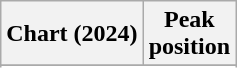<table class="wikitable sortable plainrowheaders" style="text-align:center">
<tr>
<th scope="col">Chart (2024)</th>
<th scope="col">Peak<br>position</th>
</tr>
<tr>
</tr>
<tr>
</tr>
<tr>
</tr>
<tr>
</tr>
</table>
